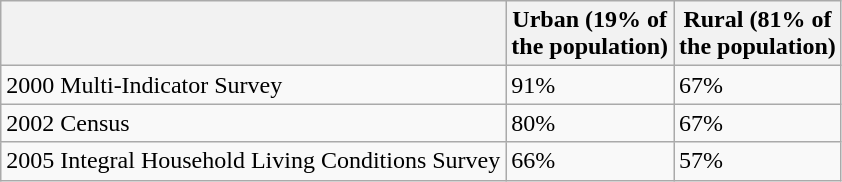<table class="wikitable">
<tr>
<th></th>
<th>Urban (19% of<br>the population)</th>
<th>Rural (81% of<br>the population)</th>
</tr>
<tr>
<td>2000 Multi-Indicator Survey</td>
<td>91%</td>
<td>67%</td>
</tr>
<tr>
<td>2002 Census</td>
<td>80%</td>
<td>67%</td>
</tr>
<tr>
<td>2005 Integral Household Living Conditions Survey</td>
<td>66%</td>
<td>57%</td>
</tr>
</table>
